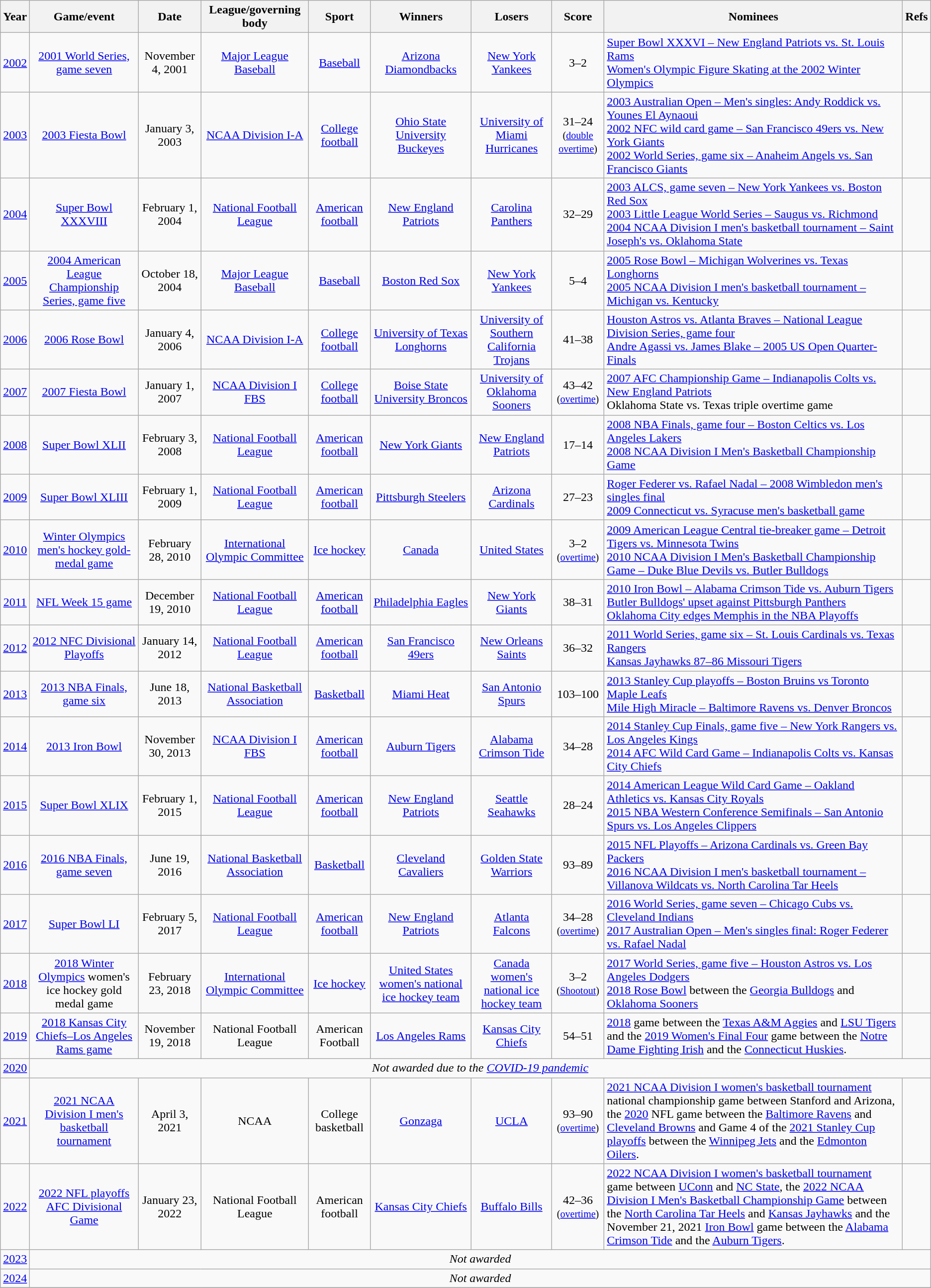<table class="wikitable plainrowheaders sortable" style="text-align:center;">
<tr>
<th scope=col>Year</th>
<th scope=col>Game/event</th>
<th scope=col>Date</th>
<th scope=col>League/governing body</th>
<th scope=col>Sport</th>
<th scope=col>Winners</th>
<th scope=col>Losers</th>
<th scope=col>Score</th>
<th scope=col class=unsortable>Nominees</th>
<th scope=col class=unsortable>Refs</th>
</tr>
<tr>
<td><a href='#'>2002</a></td>
<td><a href='#'>2001 World Series, game seven</a></td>
<td>November 4, 2001</td>
<td><a href='#'>Major League Baseball</a></td>
<td><a href='#'>Baseball</a></td>
<td><a href='#'>Arizona Diamondbacks</a></td>
<td><a href='#'>New York Yankees</a></td>
<td>3–2</td>
<td align=left><a href='#'>Super Bowl XXXVI – New England Patriots vs. St. Louis Rams</a><br><a href='#'>Women's Olympic Figure Skating at the 2002 Winter Olympics</a></td>
<td></td>
</tr>
<tr>
<td><a href='#'>2003</a></td>
<td><a href='#'>2003 Fiesta Bowl</a></td>
<td>January 3, 2003</td>
<td><a href='#'>NCAA Division I-A</a></td>
<td><a href='#'>College football</a></td>
<td><a href='#'>Ohio State University Buckeyes</a></td>
<td><a href='#'>University of Miami Hurricanes</a></td>
<td>31–24<br><small>(<a href='#'>double overtime</a>)</small></td>
<td align=left><a href='#'>2003 Australian Open – Men's singles: Andy Roddick vs. Younes El Aynaoui</a><br><a href='#'>2002 NFC wild card game – San Francisco 49ers vs. New York Giants</a><br><a href='#'>2002 World Series, game six – Anaheim Angels vs. San Francisco Giants</a></td>
<td></td>
</tr>
<tr>
<td><a href='#'>2004</a></td>
<td><a href='#'>Super Bowl XXXVIII</a></td>
<td>February 1, 2004</td>
<td><a href='#'>National Football League</a></td>
<td><a href='#'>American football</a></td>
<td><a href='#'>New England Patriots</a></td>
<td><a href='#'>Carolina Panthers</a></td>
<td>32–29</td>
<td align=left><a href='#'>2003 ALCS, game seven – New York Yankees vs. Boston Red Sox</a><br><a href='#'>2003 Little League World Series – Saugus vs. Richmond</a><br><a href='#'>2004 NCAA Division I men's basketball tournament – Saint Joseph's vs. Oklahoma State</a></td>
<td></td>
</tr>
<tr>
<td><a href='#'>2005</a></td>
<td><a href='#'>2004 American League Championship Series, game five</a></td>
<td>October 18, 2004</td>
<td><a href='#'>Major League Baseball</a></td>
<td><a href='#'>Baseball</a></td>
<td><a href='#'>Boston Red Sox</a></td>
<td><a href='#'>New York Yankees</a></td>
<td>5–4</td>
<td align=left><a href='#'>2005 Rose Bowl – Michigan Wolverines vs. Texas Longhorns</a><br><a href='#'>2005 NCAA Division I men's basketball tournament –Michigan vs. Kentucky</a></td>
<td></td>
</tr>
<tr>
<td><a href='#'>2006</a></td>
<td><a href='#'>2006 Rose Bowl</a></td>
<td>January 4, 2006</td>
<td><a href='#'>NCAA Division I-A</a></td>
<td><a href='#'>College football</a></td>
<td><a href='#'>University of Texas Longhorns</a></td>
<td><a href='#'>University of Southern California Trojans</a></td>
<td>41–38</td>
<td align=left><a href='#'>Houston Astros vs. Atlanta Braves – National League Division Series, game four</a><br><a href='#'>Andre Agassi vs. James Blake – 2005 US Open Quarter-Finals</a></td>
<td></td>
</tr>
<tr>
<td><a href='#'>2007</a></td>
<td><a href='#'>2007 Fiesta Bowl</a></td>
<td>January 1, 2007</td>
<td><a href='#'>NCAA Division I FBS</a></td>
<td><a href='#'>College football</a></td>
<td><a href='#'>Boise State University Broncos</a></td>
<td><a href='#'>University of Oklahoma Sooners</a></td>
<td>43–42<br><small>(<a href='#'>overtime</a>)</small></td>
<td align=left><a href='#'>2007 AFC Championship Game – Indianapolis Colts vs. New England Patriots</a><br>Oklahoma State vs. Texas triple overtime game</td>
<td></td>
</tr>
<tr>
<td><a href='#'>2008</a></td>
<td><a href='#'>Super Bowl XLII</a></td>
<td>February 3, 2008</td>
<td><a href='#'>National Football League</a></td>
<td><a href='#'>American football</a></td>
<td><a href='#'>New York Giants</a></td>
<td><a href='#'>New England Patriots</a></td>
<td>17–14</td>
<td align=left><a href='#'>2008 NBA Finals, game four – Boston Celtics vs. Los Angeles Lakers</a><br><a href='#'>2008 NCAA Division I Men's Basketball Championship Game</a></td>
<td></td>
</tr>
<tr>
<td><a href='#'>2009</a></td>
<td><a href='#'>Super Bowl XLIII</a></td>
<td>February 1, 2009</td>
<td><a href='#'>National Football League</a></td>
<td><a href='#'>American football</a></td>
<td><a href='#'>Pittsburgh Steelers</a></td>
<td><a href='#'>Arizona Cardinals</a></td>
<td>27–23</td>
<td align=left><a href='#'>Roger Federer vs. Rafael Nadal – 2008 Wimbledon men's singles final</a> <br><a href='#'>2009 Connecticut vs. Syracuse men's basketball game</a></td>
<td></td>
</tr>
<tr>
<td><a href='#'>2010</a></td>
<td><a href='#'>Winter Olympics men's hockey gold-medal game</a></td>
<td>February 28, 2010</td>
<td><a href='#'>International Olympic Committee</a></td>
<td><a href='#'>Ice hockey</a></td>
<td><a href='#'>Canada</a></td>
<td><a href='#'>United States</a></td>
<td>3–2<br><small>(<a href='#'>overtime</a>)</small></td>
<td align=left><a href='#'>2009 American League Central tie-breaker game – Detroit Tigers vs. Minnesota Twins</a><br><a href='#'>2010 NCAA Division I Men's Basketball Championship Game – Duke Blue Devils vs. Butler Bulldogs</a></td>
<td></td>
</tr>
<tr>
<td><a href='#'>2011</a></td>
<td><a href='#'>NFL Week 15 game</a></td>
<td>December 19, 2010</td>
<td><a href='#'>National Football League</a></td>
<td><a href='#'>American football</a></td>
<td><a href='#'>Philadelphia Eagles</a></td>
<td><a href='#'>New York Giants</a></td>
<td>38–31</td>
<td align=left><a href='#'>2010 Iron Bowl – Alabama Crimson Tide vs. Auburn Tigers</a><br><a href='#'>Butler Bulldogs' upset against Pittsburgh Panthers</a><br><a href='#'>Oklahoma City edges Memphis in the NBA Playoffs</a></td>
<td></td>
</tr>
<tr>
<td><a href='#'>2012</a></td>
<td><a href='#'>2012 NFC Divisional Playoffs</a></td>
<td>January 14, 2012</td>
<td><a href='#'>National Football League</a></td>
<td><a href='#'>American football</a></td>
<td><a href='#'>San Francisco 49ers</a></td>
<td><a href='#'>New Orleans Saints</a></td>
<td>36–32</td>
<td align=left><a href='#'>2011 World Series, game six – St. Louis Cardinals vs. Texas Rangers</a><br><a href='#'>Kansas Jayhawks 87–86 Missouri Tigers</a></td>
<td></td>
</tr>
<tr>
<td><a href='#'>2013</a></td>
<td><a href='#'>2013 NBA Finals, game six</a></td>
<td>June 18, 2013</td>
<td><a href='#'>National Basketball Association</a></td>
<td><a href='#'>Basketball</a></td>
<td><a href='#'>Miami Heat</a></td>
<td><a href='#'>San Antonio Spurs</a></td>
<td>103–100</td>
<td align=left><a href='#'>2013 Stanley Cup playoffs – Boston Bruins vs Toronto Maple Leafs</a><br><a href='#'>Mile High Miracle – Baltimore Ravens vs. Denver Broncos</a></td>
<td></td>
</tr>
<tr>
<td><a href='#'>2014</a></td>
<td><a href='#'>2013 Iron Bowl</a></td>
<td>November 30, 2013</td>
<td><a href='#'>NCAA Division I FBS</a></td>
<td><a href='#'>American football</a></td>
<td><a href='#'>Auburn Tigers</a></td>
<td><a href='#'>Alabama Crimson Tide</a></td>
<td>34–28</td>
<td align=left><a href='#'>2014 Stanley Cup Finals, game five – New York Rangers vs. Los Angeles Kings</a><br><a href='#'>2014 AFC Wild Card Game – Indianapolis Colts vs. Kansas City Chiefs</a></td>
<td></td>
</tr>
<tr>
<td><a href='#'>2015</a></td>
<td><a href='#'>Super Bowl XLIX</a></td>
<td>February 1, 2015</td>
<td><a href='#'>National Football League</a></td>
<td><a href='#'>American football</a></td>
<td><a href='#'>New England Patriots</a></td>
<td><a href='#'>Seattle Seahawks</a></td>
<td>28–24</td>
<td align=left><a href='#'>2014 American League Wild Card Game – Oakland Athletics vs. Kansas City Royals</a><br><a href='#'>2015 NBA Western Conference Semifinals – San Antonio Spurs vs. Los Angeles Clippers</a></td>
<td></td>
</tr>
<tr>
<td><a href='#'>2016</a></td>
<td><a href='#'>2016 NBA Finals, game seven</a></td>
<td>June 19, 2016</td>
<td><a href='#'>National Basketball Association</a></td>
<td><a href='#'>Basketball</a></td>
<td><a href='#'>Cleveland Cavaliers</a></td>
<td><a href='#'>Golden State Warriors</a></td>
<td>93–89</td>
<td align=left><a href='#'>2015 NFL Playoffs – Arizona Cardinals vs. Green Bay Packers</a><br><a href='#'>2016 NCAA Division I men's basketball tournament – Villanova Wildcats vs. North Carolina Tar Heels</a></td>
<td></td>
</tr>
<tr>
<td><a href='#'>2017</a></td>
<td><a href='#'>Super Bowl LI</a></td>
<td>February 5, 2017</td>
<td><a href='#'>National Football League</a></td>
<td><a href='#'>American football</a></td>
<td><a href='#'>New England Patriots</a></td>
<td><a href='#'>Atlanta Falcons</a></td>
<td>34–28<br><small>(<a href='#'>overtime</a>)</small></td>
<td align=left><a href='#'>2016 World Series, game seven – Chicago Cubs vs. Cleveland Indians</a><br><a href='#'>2017 Australian Open – Men's singles final: Roger Federer vs. Rafael Nadal</a></td>
<td></td>
</tr>
<tr>
<td><a href='#'>2018</a></td>
<td><a href='#'>2018 Winter Olympics</a> women's ice hockey gold medal game</td>
<td>February 23, 2018</td>
<td><a href='#'>International Olympic Committee</a></td>
<td><a href='#'>Ice hockey</a></td>
<td><a href='#'>United States women's national ice hockey team</a></td>
<td><a href='#'>Canada women's national ice hockey team</a></td>
<td>3–2<br><small>(<a href='#'>Shootout</a>)</small></td>
<td align=left><a href='#'>2017 World Series, game five – Houston Astros vs. Los Angeles Dodgers</a><br><a href='#'>2018 Rose Bowl</a> between the <a href='#'>Georgia Bulldogs</a> and <a href='#'>Oklahoma Sooners</a></td>
<td></td>
</tr>
<tr>
<td><a href='#'>2019</a></td>
<td><a href='#'>2018 Kansas City Chiefs–Los Angeles Rams game</a></td>
<td>November 19, 2018</td>
<td>National Football League</td>
<td>American Football</td>
<td><a href='#'>Los Angeles Rams</a></td>
<td><a href='#'>Kansas City Chiefs</a></td>
<td>54–51</td>
<td align=left><a href='#'>2018</a> game between the <a href='#'>Texas A&M Aggies</a> and <a href='#'>LSU Tigers</a> and the <a href='#'>2019 Women's Final Four</a> game between the <a href='#'>Notre Dame Fighting Irish</a> and the <a href='#'>Connecticut Huskies</a>.</td>
<td></td>
</tr>
<tr>
<td><a href='#'>2020</a></td>
<td colspan=9 align=center><em>Not awarded due to the <a href='#'>COVID-19 pandemic</a></em></td>
</tr>
<tr>
<td><a href='#'>2021</a></td>
<td><a href='#'>2021 NCAA Division I men's basketball tournament</a></td>
<td>April 3, 2021</td>
<td>NCAA</td>
<td>College basketball</td>
<td><a href='#'>Gonzaga</a></td>
<td><a href='#'>UCLA</a></td>
<td>93–90<br><small>(<a href='#'>overtime</a>)</small></td>
<td align=left><a href='#'>2021 NCAA Division I women's basketball tournament</a> national championship game between Stanford and Arizona, the <a href='#'>2020</a> NFL game between the <a href='#'>Baltimore Ravens</a> and <a href='#'>Cleveland Browns</a> and Game 4 of the <a href='#'>2021 Stanley Cup playoffs</a> between the <a href='#'>Winnipeg Jets</a> and the <a href='#'>Edmonton Oilers</a>.</td>
<td></td>
</tr>
<tr>
<td><a href='#'>2022</a></td>
<td><a href='#'>2022 NFL playoffs AFC Divisional Game</a></td>
<td>January 23, 2022</td>
<td>National Football League</td>
<td>American football</td>
<td><a href='#'>Kansas City Chiefs</a></td>
<td><a href='#'>Buffalo Bills</a></td>
<td>42–36<br><small>(<a href='#'>overtime</a>)</small></td>
<td align=left><a href='#'>2022 NCAA Division I women's basketball tournament</a> game between <a href='#'>UConn</a> and <a href='#'>NC State</a>, the <a href='#'>2022 NCAA Division I Men's Basketball Championship Game</a> between the <a href='#'>North Carolina Tar Heels</a> and <a href='#'>Kansas Jayhawks</a> and the November 21, 2021 <a href='#'>Iron Bowl</a> game between the <a href='#'>Alabama Crimson Tide</a> and the <a href='#'>Auburn Tigers</a>.</td>
</tr>
<tr>
<td><a href='#'>2023</a></td>
<td colspan=9 align=center><em>Not awarded</em></td>
</tr>
<tr>
<td><a href='#'>2024</a></td>
<td colspan=9 align=center><em>Not awarded</em></td>
</tr>
<tr>
</tr>
</table>
